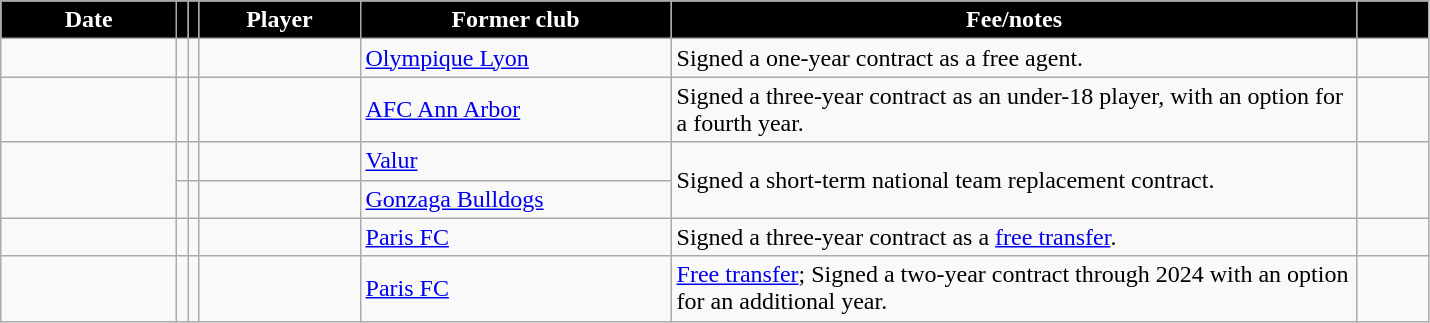<table class="wikitable sortable">
<tr>
<th style="background:#000; color:#fff; width:110px;" scope="col">Date</th>
<th style="background:#000; color:#fff;" scope="col"></th>
<th style="background:#000; color:#fff;" scope="col"></th>
<th style="background:#000; color:#fff; width:100px;" scope="col">Player</th>
<th style="background:#000; color:#fff; width:200px;" scope="col">Former club</th>
<th style="background:#000; color:#fff; width:450px;" scope="col">Fee/notes</th>
<th style="background:#000; color:#fff; width:40px;" scope="col"></th>
</tr>
<tr>
<td></td>
<td></td>
<td></td>
<td></td>
<td> <a href='#'>Olympique Lyon</a></td>
<td>Signed a one-year contract as a free agent.</td>
<td></td>
</tr>
<tr>
<td></td>
<td></td>
<td></td>
<td></td>
<td> <a href='#'>AFC Ann Arbor</a></td>
<td>Signed a three-year contract as an under-18 player, with an option for a fourth year.</td>
<td></td>
</tr>
<tr>
<td rowspan=2></td>
<td></td>
<td></td>
<td></td>
<td> <a href='#'>Valur</a></td>
<td rowspan=2>Signed a short-term national team replacement contract.</td>
<td rowspan=2></td>
</tr>
<tr>
<td></td>
<td></td>
<td></td>
<td> <a href='#'>Gonzaga Bulldogs</a></td>
</tr>
<tr>
<td></td>
<td></td>
<td></td>
<td></td>
<td> <a href='#'>Paris FC</a></td>
<td>Signed a three-year contract as a <a href='#'>free transfer</a>.</td>
<td></td>
</tr>
<tr>
<td></td>
<td></td>
<td></td>
<td></td>
<td> <a href='#'>Paris FC</a></td>
<td><a href='#'>Free transfer</a>; Signed a two-year contract through 2024 with an option for an additional year.</td>
<td></td>
</tr>
</table>
